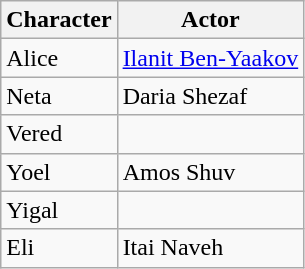<table class="wikitable">
<tr>
<th>Character</th>
<th>Actor</th>
</tr>
<tr>
<td>Alice</td>
<td><a href='#'>Ilanit Ben-Yaakov</a></td>
</tr>
<tr>
<td>Neta</td>
<td>Daria Shezaf</td>
</tr>
<tr>
<td>Vered</td>
<td></td>
</tr>
<tr>
<td>Yoel</td>
<td>Amos Shuv</td>
</tr>
<tr>
<td>Yigal</td>
<td></td>
</tr>
<tr>
<td>Eli</td>
<td>Itai Naveh</td>
</tr>
</table>
